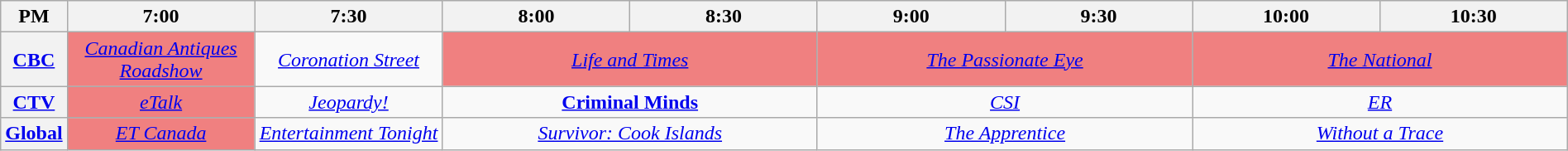<table class="wikitable" width="100%">
<tr>
<th width="4%">PM</th>
<th width="12%">7:00</th>
<th width="12%">7:30</th>
<th width="12%">8:00</th>
<th width="12%">8:30</th>
<th width="12%">9:00</th>
<th width="12%">9:30</th>
<th width="12%">10:00</th>
<th width="12%">10:30</th>
</tr>
<tr align="center">
<th><a href='#'>CBC</a></th>
<td colspan="1" align=center bgcolor="#F08080"><em><a href='#'>Canadian Antiques Roadshow</a></em></td>
<td colspan="1" align=center><em><a href='#'>Coronation Street</a></em></td>
<td colspan="2" align=center bgcolor="#F08080"><em><a href='#'>Life and Times</a></em></td>
<td colspan="2" align=center bgcolor="#F08080"><em><a href='#'>The Passionate Eye</a></em></td>
<td colspan="2" align=center bgcolor="#F08080"><em><a href='#'>The National</a></em></td>
</tr>
<tr align="center">
<th><a href='#'>CTV</a></th>
<td colspan="1" align=center bgcolor="#F08080"><em><a href='#'>eTalk</a></em></td>
<td colspan="1" align=center><em><a href='#'>Jeopardy!</a></em></td>
<td colspan="2" align=center><strong><a href='#'>Criminal Minds</a></strong></td>
<td colspan="2" align=center><em><a href='#'>CSI</a></em></td>
<td colspan="2" align=center><em><a href='#'>ER</a></em></td>
</tr>
<tr align="center">
<th><a href='#'>Global</a></th>
<td colspan="1" align=center bgcolor="#F08080"><em><a href='#'>ET Canada</a></em></td>
<td colspan="1" align=center><em><a href='#'>Entertainment Tonight</a></em></td>
<td colspan="2" align=center><em><a href='#'>Survivor: Cook Islands</a></em></td>
<td colspan="2" align=center><em><a href='#'>The Apprentice</a></em></td>
<td colspan="2" align=center><em><a href='#'>Without a Trace</a></em></td>
</tr>
</table>
